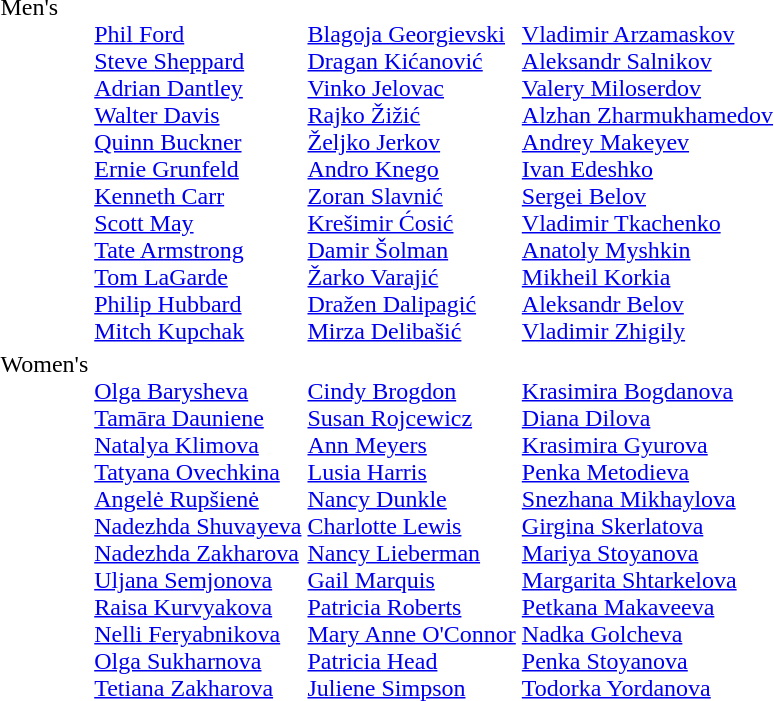<table>
<tr valign=top>
<td>Men's<br></td>
<td><br><a href='#'>Phil Ford</a><br><a href='#'>Steve Sheppard</a><br><a href='#'>Adrian Dantley</a><br><a href='#'>Walter Davis</a><br><a href='#'>Quinn Buckner</a><br><a href='#'>Ernie Grunfeld</a><br><a href='#'>Kenneth Carr</a><br><a href='#'>Scott May</a><br><a href='#'>Tate Armstrong</a><br><a href='#'>Tom LaGarde</a><br><a href='#'>Philip Hubbard</a><br><a href='#'>Mitch Kupchak</a></td>
<td><br><a href='#'>Blagoja Georgievski</a><br><a href='#'>Dragan Kićanović</a><br><a href='#'>Vinko Jelovac</a><br><a href='#'>Rajko Žižić</a><br><a href='#'>Željko Jerkov</a><br><a href='#'>Andro Knego</a><br><a href='#'>Zoran Slavnić</a><br><a href='#'>Krešimir Ćosić</a><br><a href='#'>Damir Šolman</a><br><a href='#'>Žarko Varajić</a><br><a href='#'>Dražen Dalipagić</a><br><a href='#'>Mirza Delibašić</a></td>
<td><br><a href='#'>Vladimir Arzamaskov</a><br><a href='#'>Aleksandr Salnikov</a><br><a href='#'>Valery Miloserdov</a><br><a href='#'>Alzhan Zharmukhamedov</a><br><a href='#'>Andrey Makeyev</a><br><a href='#'>Ivan Edeshko</a><br><a href='#'>Sergei Belov</a><br><a href='#'>Vladimir Tkachenko</a><br><a href='#'>Anatoly Myshkin</a><br><a href='#'>Mikheil Korkia</a><br><a href='#'>Aleksandr Belov</a><br><a href='#'>Vladimir Zhigily</a></td>
</tr>
<tr valign=top>
<td>Women's<br></td>
<td><br><a href='#'>Olga Barysheva</a><br><a href='#'>Tamāra Dauniene</a><br><a href='#'>Natalya Klimova</a><br><a href='#'>Tatyana Ovechkina</a><br><a href='#'>Angelė Rupšienė</a><br><a href='#'>Nadezhda Shuvayeva</a><br><a href='#'>Nadezhda Zakharova</a><br><a href='#'>Uljana Semjonova</a><br><a href='#'>Raisa Kurvyakova</a><br><a href='#'>Nelli Feryabnikova</a><br><a href='#'>Olga Sukharnova</a><br><a href='#'>Tetiana Zakharova</a></td>
<td><br><a href='#'>Cindy Brogdon</a><br><a href='#'>Susan Rojcewicz</a><br><a href='#'>Ann Meyers</a><br><a href='#'>Lusia Harris</a><br><a href='#'>Nancy Dunkle</a><br><a href='#'>Charlotte Lewis</a><br><a href='#'>Nancy Lieberman</a><br><a href='#'>Gail Marquis</a><br><a href='#'>Patricia Roberts</a><br><a href='#'>Mary Anne O'Connor</a><br><a href='#'>Patricia Head</a><br><a href='#'>Juliene Simpson</a></td>
<td><br><a href='#'>Krasimira Bogdanova</a><br><a href='#'>Diana Dilova</a><br><a href='#'>Krasimira Gyurova</a><br><a href='#'>Penka Metodieva</a><br><a href='#'>Snezhana Mikhaylova</a><br><a href='#'>Girgina Skerlatova</a><br><a href='#'>Mariya Stoyanova</a><br><a href='#'>Margarita Shtarkelova</a><br><a href='#'>Petkana Makaveeva</a><br><a href='#'>Nadka Golcheva</a><br><a href='#'>Penka Stoyanova</a><br><a href='#'>Todorka Yordanova</a></td>
</tr>
</table>
